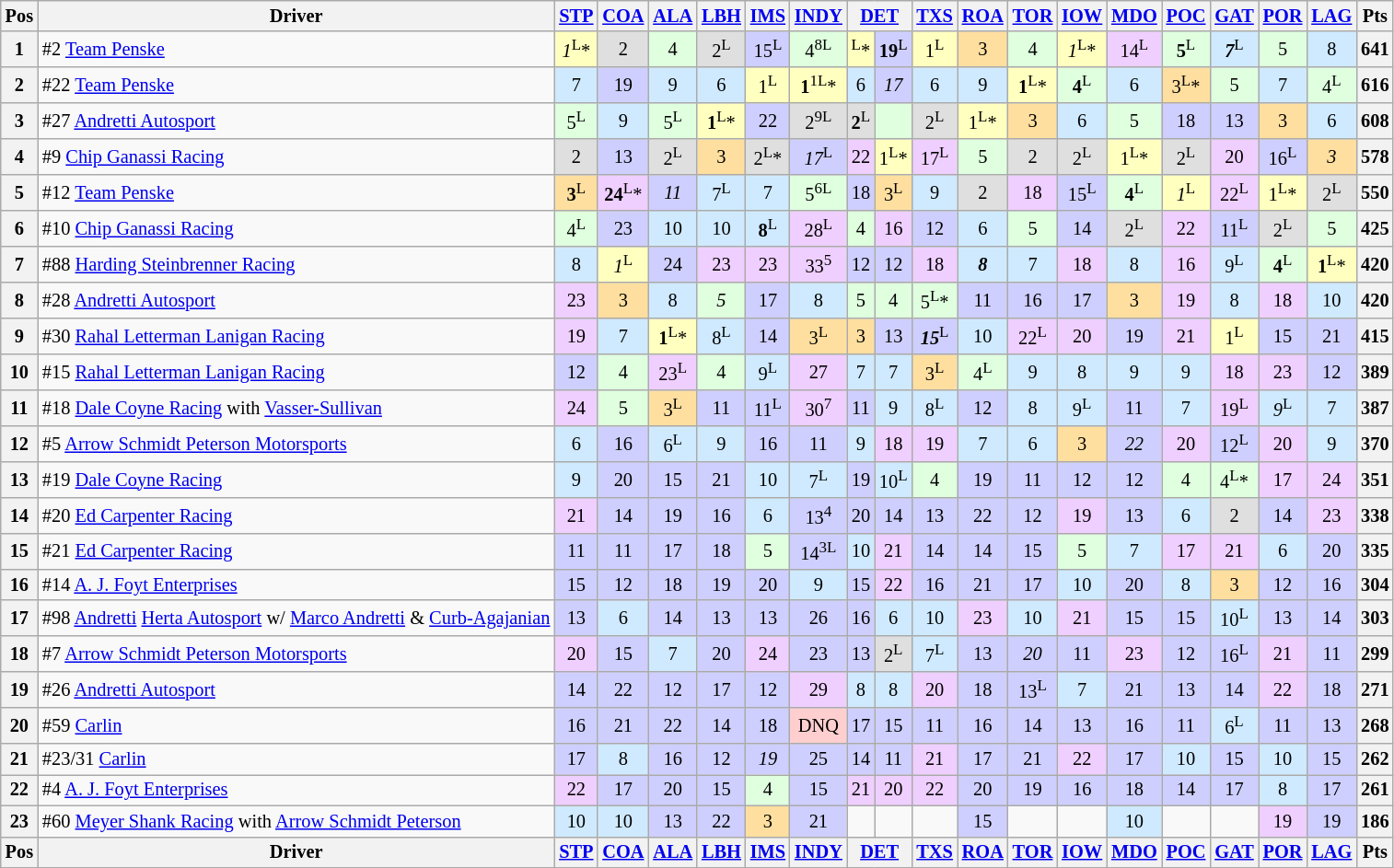<table class="wikitable" style="font-size: 85%; text-align:center">
<tr valign=top>
<th>Pos</th>
<th>Driver</th>
<th><a href='#'>STP</a></th>
<th><a href='#'>COA</a></th>
<th><a href='#'>ALA</a></th>
<th><a href='#'>LBH</a></th>
<th><a href='#'>IMS</a></th>
<th><a href='#'>INDY</a></th>
<th colspan=2><a href='#'>DET</a></th>
<th><a href='#'>TXS</a></th>
<th><a href='#'>ROA</a></th>
<th><a href='#'>TOR</a></th>
<th><a href='#'>IOW</a></th>
<th><a href='#'>MDO</a></th>
<th><a href='#'>POC</a></th>
<th><a href='#'>GAT</a></th>
<th><a href='#'>POR</a></th>
<th><a href='#'>LAG</a></th>
<th>Pts</th>
</tr>
<tr>
<th>1</th>
<td style="text-align:left;">#2 <a href='#'>Team Penske</a></td>
<td style="background:#FFFFBF;"><em>1</em><sup>L</sup>*</td>
<td style="background:#DFDFDF;">2</td>
<td style="background:#DFFFDF;">4</td>
<td style="background:#DFDFDF;">2<sup>L</sup></td>
<td style="background:#CFCFFF;">15<sup>L</sup></td>
<td style="background:#DFFFDF;">4<sup>8L</sup></td>
<td style="background:#FFFFBF;"><sup>L</sup>*</td>
<td style="background:#CFCFFF;"><strong>19</strong><sup>L</sup></td>
<td style="background:#FFFFBF;">1<sup>L</sup></td>
<td style="background:#FFDF9F;">3</td>
<td style="background:#DFFFDF;">4</td>
<td style="background:#FFFFBF;"><em>1</em><sup>L</sup>*</td>
<td style="background:#EFCFFF;">14<sup>L</sup></td>
<td style="background:#DFFFDF;"><strong>5</strong><sup>L</sup></td>
<td style="background:#CFEAFF;"><strong><em>7</em></strong><sup>L</sup></td>
<td style="background:#DFFFDF;">5</td>
<td style="background:#CFEAFF;">8</td>
<th>641</th>
</tr>
<tr>
<th>2</th>
<td style="text-align:left;">#22 <a href='#'>Team Penske</a></td>
<td style="background:#CFEAFF;">7</td>
<td style="background:#CFCFFF;">19</td>
<td style="background:#CFEAFF;">9</td>
<td style="background:#CFEAFF;">6</td>
<td style="background:#FFFFBF;">1<sup>L</sup></td>
<td style="background:#FFFFBF;"><strong>1</strong><sup>1L</sup>*</td>
<td style="background:#CFEAFF;">6</td>
<td style="background:#CFCFFF;"><em>17</em></td>
<td style="background:#CFEAFF;">6</td>
<td style="background:#CFEAFF;">9</td>
<td style="background:#FFFFBF;"><strong>1</strong><sup>L</sup>*</td>
<td style="background:#DFFFDF;"><strong>4</strong><sup>L</sup></td>
<td style="background:#CFEAFF;">6</td>
<td style="background:#FFDF9F;">3<sup>L</sup>*</td>
<td style="background:#DFFFDF;">5</td>
<td style="background:#CFEAFF;">7</td>
<td style="background:#DFFFDF;">4<sup>L</sup></td>
<th>616</th>
</tr>
<tr>
<th>3</th>
<td style="text-align:left;">#27 <a href='#'>Andretti Autosport</a></td>
<td style="background:#DFFFDF;">5<sup>L</sup></td>
<td style="background:#CFEAFF;">9</td>
<td style="background:#DFFFDF;">5<sup>L</sup></td>
<td style="background:#FFFFBF;"><strong>1</strong><sup>L</sup>*</td>
<td style="background:#CFCFFF;">22</td>
<td style="background:#DFDFDF;">2<sup>9L</sup></td>
<td style="background:#DFDFDF;"><strong>2</strong><sup>L</sup></td>
<td style="background:#DFFFDF;"></td>
<td style="background:#DFDFDF;">2<sup>L</sup></td>
<td style="background:#FFFFBF;">1<sup>L</sup>*</td>
<td style="background:#FFDF9F;">3</td>
<td style="background:#CFEAFF;">6</td>
<td style="background:#DFFFDF;">5</td>
<td style="background:#CFCFFF;">18</td>
<td style="background:#CFCFFF;">13</td>
<td style="background:#FFDF9F;">3</td>
<td style="background:#CFEAFF;">6</td>
<th>608</th>
</tr>
<tr>
<th>4</th>
<td style="text-align:left;">#9 <a href='#'>Chip Ganassi Racing</a></td>
<td style="background:#DFDFDF;">2</td>
<td style="background:#CFCFFF;">13</td>
<td style="background:#DFDFDF;">2<sup>L</sup></td>
<td style="background:#FFDF9F;">3</td>
<td style="background:#DFDFDF;">2<sup>L</sup>*</td>
<td style="background:#CFCFFF;"><em>17</em><sup>L</sup></td>
<td style="background:#EFCFFF;">22</td>
<td style="background:#FFFFBF;">1<sup>L</sup>*</td>
<td style="background:#EFCFFF;">17<sup>L</sup></td>
<td style="background:#DFFFDF;">5</td>
<td style="background:#DFDFDF;">2</td>
<td style="background:#DFDFDF;">2<sup>L</sup></td>
<td style="background:#FFFFBF;">1<sup>L</sup>*</td>
<td style="background:#DFDFDF;">2<sup>L</sup></td>
<td style="background:#EFCFFF;">20</td>
<td style="background:#CFCFFF;">16<sup>L</sup></td>
<td style="background:#FFDF9F;"><em>3</em></td>
<th>578</th>
</tr>
<tr>
<th>5</th>
<td style="text-align:left;">#12 <a href='#'>Team Penske</a></td>
<td style="background:#FFDF9F;"><strong>3</strong><sup>L</sup></td>
<td style="background:#EFCFFF;"><strong>24</strong><sup>L</sup>*</td>
<td style="background:#CFCFFF;"><em>11</em></td>
<td style="background:#CFEAFF;">7<sup>L</sup></td>
<td style="background:#CFEAFF;">7</td>
<td style="background:#DFFFDF;">5<sup>6L</sup></td>
<td style="background:#CFCFFF;">18</td>
<td style="background:#FFDF9F;">3<sup>L</sup></td>
<td style="background:#CFEAFF;">9</td>
<td style="background:#DFDFDF;">2</td>
<td style="background:#EFCFFF;">18</td>
<td style="background:#CFCFFF;">15<sup>L</sup></td>
<td style="background:#DFFFDF;"><strong>4</strong><sup>L</sup></td>
<td style="background:#FFFFBF;"><em>1</em><sup>L</sup></td>
<td style="background:#EFCFFF;">22<sup>L</sup></td>
<td style="background:#FFFFBF;">1<sup>L</sup>*</td>
<td style="background:#DFDFDF;">2<sup>L</sup></td>
<th>550</th>
</tr>
<tr>
<th>6</th>
<td style="text-align:left;">#10 <a href='#'>Chip Ganassi Racing</a></td>
<td style="background:#DFFFDF;">4<sup>L</sup></td>
<td style="background:#CFCFFF;">23</td>
<td style="background:#CFEAFF;">10</td>
<td style="background:#CFEAFF;">10</td>
<td style="background:#CFEAFF;"><strong>8</strong><sup>L</sup></td>
<td style="background:#EFCFFF;">28<sup>L</sup></td>
<td style="background:#DFFFDF;">4</td>
<td style="background:#EFCFFF;">16</td>
<td style="background:#CFCFFF;">12</td>
<td style="background:#CFEAFF;">6</td>
<td style="background:#DFFFDF;">5</td>
<td style="background:#CFCFFF;">14</td>
<td style="background:#DFDFDF;">2<sup>L</sup></td>
<td style="background:#EFCFFF;">22</td>
<td style="background:#CFCFFF;">11<sup>L</sup></td>
<td style="background:#DFDFDF;">2<sup>L</sup></td>
<td style="background:#DFFFDF;">5</td>
<th>425</th>
</tr>
<tr>
<th>7</th>
<td style="text-align:left;">#88 <a href='#'>Harding Steinbrenner Racing</a></td>
<td style="background:#CFEAFF;">8</td>
<td style="background:#FFFFBF;"><em>1</em><sup>L</sup></td>
<td style="background:#CFCFFF;">24</td>
<td style="background:#EFCFFF;">23</td>
<td style="background:#EFCFFF;">23</td>
<td style="background:#EFCFFF;">33<sup>5</sup></td>
<td style="background:#CFCFFF;">12</td>
<td style="background:#CFCFFF;">12</td>
<td style="background:#EFCFFF;">18</td>
<td style="background:#CFEAFF;"><strong><em>8</em></strong></td>
<td style="background:#CFEAFF;">7</td>
<td style="background:#EFCFFF;">18</td>
<td style="background:#CFEAFF;">8</td>
<td style="background:#EFCFFF;">16</td>
<td style="background:#CFEAFF;">9<sup>L</sup></td>
<td style="background:#DFFFDF;"><strong>4</strong><sup>L</sup></td>
<td style="background:#FFFFBF;"><strong>1</strong><sup>L</sup>*</td>
<th>420</th>
</tr>
<tr>
<th>8</th>
<td style="text-align:left;">#28 <a href='#'>Andretti Autosport</a></td>
<td style="background:#EFCFFF;">23</td>
<td style="background:#FFDF9F;">3</td>
<td style="background:#CFEAFF;">8</td>
<td style="background:#DFFFDF;"><em>5</em></td>
<td style="background:#CFCFFF;">17</td>
<td style="background:#CFEAFF;">8</td>
<td style="background:#DFFFDF;">5</td>
<td style="background:#DFFFDF;">4</td>
<td style="background:#DFFFDF;">5<sup>L</sup>*</td>
<td style="background:#CFCFFF;">11</td>
<td style="background:#CFCFFF;">16</td>
<td style="background:#CFCFFF;">17</td>
<td style="background:#FFDF9F;">3</td>
<td style="background:#EFCFFF;">19</td>
<td style="background:#CFEAFF;">8</td>
<td style="background:#EFCFFF;">18</td>
<td style="background:#CFEAFF;">10</td>
<th>420</th>
</tr>
<tr>
<th>9</th>
<td style="text-align:left;">#30 <a href='#'>Rahal Letterman Lanigan Racing</a></td>
<td style="background:#EFCFFF;">19</td>
<td style="background:#CFEAFF;">7</td>
<td style="background:#FFFFBF;"><strong>1</strong><sup>L</sup>*</td>
<td style="background:#CFEAFF;">8<sup>L</sup></td>
<td style="background:#CFCFFF;">14</td>
<td style="background:#FFDF9F;">3<sup>L</sup></td>
<td style="background:#FFDF9F;">3</td>
<td style="background:#CFCFFF;">13</td>
<td style="background:#CFCFFF;"><strong><em>15</em></strong><sup>L</sup></td>
<td style="background:#CFEAFF;">10</td>
<td style="background:#EFCFFF;">22<sup>L</sup></td>
<td style="background:#EFCFFF;">20</td>
<td style="background:#CFCFFF;">19</td>
<td style="background:#EFCFFF;">21</td>
<td style="background:#FFFFBF;">1<sup>L</sup></td>
<td style="background:#CFCFFF;">15</td>
<td style="background:#CFCFFF;">21</td>
<th>415</th>
</tr>
<tr>
<th>10</th>
<td style="text-align:left;">#15 <a href='#'>Rahal Letterman Lanigan Racing</a></td>
<td style="background:#CFCFFF;">12</td>
<td style="background:#DFFFDF;">4</td>
<td style="background:#EFCFFF;">23<sup>L</sup></td>
<td style="background:#DFFFDF;">4</td>
<td style="background:#CFEAFF;">9<sup>L</sup></td>
<td style="background:#EFCFFF;">27</td>
<td style="background:#CFEAFF;">7</td>
<td style="background:#CFEAFF;">7</td>
<td style="background:#FFDF9F;">3<sup>L</sup></td>
<td style="background:#DFFFDF;">4<sup>L</sup></td>
<td style="background:#CFEAFF;">9</td>
<td style="background:#CFEAFF;">8</td>
<td style="background:#CFEAFF;">9</td>
<td style="background:#CFEAFF;">9</td>
<td style="background:#EFCFFF;">18</td>
<td style="background:#EFCFFF;">23</td>
<td style="background:#CFCFFF;">12</td>
<th>389</th>
</tr>
<tr>
<th>11</th>
<td style="text-align:left;">#18 <a href='#'>Dale Coyne Racing</a> with <a href='#'>Vasser-Sullivan</a></td>
<td style="background:#EFCFFF;">24</td>
<td style="background:#DFFFDF;">5</td>
<td style="background:#FFDF9F;">3<sup>L</sup></td>
<td style="background:#CFCFFF;">11</td>
<td style="background:#CFCFFF;">11<sup>L</sup></td>
<td style="background:#EFCFFF;">30<sup>7</sup></td>
<td style="background:#CFCFFF;">11</td>
<td style="background:#CFEAFF;">9</td>
<td style="background:#CFEAFF;">8<sup>L</sup></td>
<td style="background:#CFCFFF;">12</td>
<td style="background:#CFEAFF;">8</td>
<td style="background:#CFEAFF;">9<sup>L</sup></td>
<td style="background:#CFCFFF;">11</td>
<td style="background:#CFEAFF;">7</td>
<td style="background:#EFCFFF;">19<sup>L</sup></td>
<td style="background:#CFEAFF;"><em>9</em><sup>L</sup></td>
<td style="background:#CFEAFF;">7</td>
<th>387</th>
</tr>
<tr>
<th>12</th>
<td style="text-align:left;">#5 <a href='#'>Arrow Schmidt Peterson Motorsports</a></td>
<td style="background:#CFEAFF;">6</td>
<td style="background:#CFCFFF;">16</td>
<td style="background:#CFEAFF;">6<sup>L</sup></td>
<td style="background:#CFEAFF;">9</td>
<td style="background:#CFCFFF;">16</td>
<td style="background:#CFCFFF;">11</td>
<td style="background:#CFEAFF;">9</td>
<td style="background:#EFCFFF;">18</td>
<td style="background:#EFCFFF;">19</td>
<td style="background:#CFEAFF;">7</td>
<td style="background:#CFEAFF;">6</td>
<td style="background:#FFDF9F;">3</td>
<td style="background:#CFCFFF;"><em>22</em></td>
<td style="background:#EFCFFF;">20</td>
<td style="background:#CFCFFF;">12<sup>L</sup></td>
<td style="background:#EFCFFF;">20</td>
<td style="background:#CFEAFF;">9</td>
<th>370</th>
</tr>
<tr>
<th>13</th>
<td style="text-align:left;">#19 <a href='#'>Dale Coyne Racing</a></td>
<td style="background:#CFEAFF;">9</td>
<td style="background:#CFCFFF;">20</td>
<td style="background:#CFCFFF;">15</td>
<td style="background:#CFCFFF;">21</td>
<td style="background:#CFEAFF;">10</td>
<td style="background:#CFEAFF;">7<sup>L</sup></td>
<td style="background:#CFCFFF;">19</td>
<td style="background:#CFEAFF;">10<sup>L</sup></td>
<td style="background:#DFFFDF;">4</td>
<td style="background:#CFCFFF;">19</td>
<td style="background:#CFCFFF;">11</td>
<td style="background:#CFCFFF;">12</td>
<td style="background:#CFCFFF;">12</td>
<td style="background:#DFFFDF;">4</td>
<td style="background:#DFFFDF;">4<sup>L</sup>*</td>
<td style="background:#EFCFFF;">17</td>
<td style="background:#EFCFFF;">24</td>
<th>351</th>
</tr>
<tr>
<th>14</th>
<td style="text-align:left;">#20 <a href='#'>Ed Carpenter Racing</a></td>
<td style="background:#EFCFFF;">21</td>
<td style="background:#CFCFFF;">14</td>
<td style="background:#CFCFFF;">19</td>
<td style="background:#CFCFFF;">16</td>
<td style="background:#CFEAFF;">6</td>
<td style="background:#CFCFFF;">13<sup>4</sup></td>
<td style="background:#CFCFFF;">20</td>
<td style="background:#CFCFFF;">14</td>
<td style="background:#CFCFFF;">13</td>
<td style="background:#CFCFFF;">22</td>
<td style="background:#CFCFFF;">12</td>
<td style="background:#EFCFFF;">19</td>
<td style="background:#CFCFFF;">13</td>
<td style="background:#CFEAFF;">6</td>
<td style="background:#DFDFDF;">2</td>
<td style="background:#CFCFFF;">14</td>
<td style="background:#EFCFFF;">23</td>
<th>338</th>
</tr>
<tr>
<th>15</th>
<td style="text-align:left;">#21 <a href='#'>Ed Carpenter Racing</a></td>
<td style="background:#CFCFFF;">11</td>
<td style="background:#CFCFFF;">11</td>
<td style="background:#CFCFFF;">17</td>
<td style="background:#CFCFFF;">18</td>
<td style="background:#DFFFDF;">5</td>
<td style="background:#CFCFFF;">14<sup>3L</sup></td>
<td style="background:#CFEAFF;">10</td>
<td style="background:#EFCFFF;">21</td>
<td style="background:#CFCFFF;">14</td>
<td style="background:#CFCFFF;">14</td>
<td style="background:#CFCFFF;">15</td>
<td style="background:#DFFFDF;">5</td>
<td style="background:#CFEAFF;">7</td>
<td style="background:#EFCFFF;">17</td>
<td style="background:#EFCFFF;">21</td>
<td style="background:#CFEAFF;">6</td>
<td style="background:#CFCFFF;">20</td>
<th>335</th>
</tr>
<tr>
<th>16</th>
<td style="text-align:left;">#14 <a href='#'>A. J. Foyt Enterprises</a></td>
<td style="background:#CFCFFF;">15</td>
<td style="background:#CFCFFF;">12</td>
<td style="background:#CFCFFF;">18</td>
<td style="background:#CFCFFF;">19</td>
<td style="background:#CFCFFF;">20</td>
<td style="background:#CFEAFF;">9</td>
<td style="background:#CFCFFF;">15</td>
<td style="background:#EFCFFF;">22</td>
<td style="background:#CFCFFF;">16</td>
<td style="background:#CFCFFF;">21</td>
<td style="background:#CFCFFF;">17</td>
<td style="background:#CFEAFF;">10</td>
<td style="background:#CFCFFF;">20</td>
<td style="background:#CFEAFF;">8</td>
<td style="background:#FFDF9F;">3</td>
<td style="background:#CFCFFF;">12</td>
<td style="background:#CFCFFF;">16</td>
<th>304</th>
</tr>
<tr>
<th>17</th>
<td style="text-align:left;">#98 <a href='#'>Andretti</a> <a href='#'>Herta Autosport</a> w/ <a href='#'>Marco Andretti</a> & <a href='#'>Curb-Agajanian</a></td>
<td style="background:#CFCFFF;">13</td>
<td style="background:#CFEAFF;">6</td>
<td style="background:#CFCFFF;">14</td>
<td style="background:#CFCFFF;">13</td>
<td style="background:#CFCFFF;">13</td>
<td style="background:#CFCFFF;">26</td>
<td style="background:#CFCFFF;">16</td>
<td style="background:#CFEAFF;">6</td>
<td style="background:#CFEAFF;">10</td>
<td style="background:#EFCFFF;">23</td>
<td style="background:#CFEAFF;">10</td>
<td style="background:#EFCFFF;">21</td>
<td style="background:#CFCFFF;">15</td>
<td style="background:#CFCFFF;">15</td>
<td style="background:#CFEAFF;">10<sup>L</sup></td>
<td style="background:#CFCFFF;">13</td>
<td style="background:#CFCFFF;">14</td>
<th>303</th>
</tr>
<tr>
<th>18</th>
<td style="text-align:left;">#7 <a href='#'>Arrow Schmidt Peterson Motorsports</a></td>
<td style="background:#EFCFFF;">20</td>
<td style="background:#CFCFFF;">15</td>
<td style="background:#CFEAFF;">7</td>
<td style="background:#CFCFFF;">20</td>
<td style="background:#EFCFFF;">24</td>
<td style="background:#CFCFFF;">23</td>
<td style="background:#CFCFFF;">13</td>
<td style="background:#DFDFDF;">2<sup>L</sup></td>
<td style="background:#CFEAFF;">7<sup>L</sup></td>
<td style="background:#CFCFFF;">13</td>
<td style="background:#CFCFFF;"><em>20</em></td>
<td style="background:#CFCFFF;">11</td>
<td style="background:#EFCFFF;">23</td>
<td style="background:#CFCFFF;">12</td>
<td style="background:#CFCFFF;">16<sup>L</sup></td>
<td style="background:#EFCFFF;">21</td>
<td style="background:#CFCFFF;">11</td>
<th>299</th>
</tr>
<tr>
<th>19</th>
<td style="text-align:left;">#26 <a href='#'>Andretti Autosport</a></td>
<td style="background:#CFCFFF;">14</td>
<td style="background:#CFCFFF;">22</td>
<td style="background:#CFCFFF;">12</td>
<td style="background:#CFCFFF;">17</td>
<td style="background:#CFCFFF;">12</td>
<td style="background:#EFCFFF;">29</td>
<td style="background:#CFEAFF;">8</td>
<td style="background:#CFEAFF;">8</td>
<td style="background:#EFCFFF;">20</td>
<td style="background:#CFCFFF;">18</td>
<td style="background:#CFCFFF;">13<sup>L</sup></td>
<td style="background:#CFEAFF;">7</td>
<td style="background:#CFCFFF;">21</td>
<td style="background:#CFCFFF;">13</td>
<td style="background:#CFCFFF;">14</td>
<td style="background:#EFCFFF;">22</td>
<td style="background:#CFCFFF;">18</td>
<th>271</th>
</tr>
<tr>
<th>20</th>
<td style="text-align:left;">#59 <a href='#'>Carlin</a></td>
<td style="background:#CFCFFF;">16</td>
<td style="background:#CFCFFF;">21</td>
<td style="background:#CFCFFF;">22</td>
<td style="background:#CFCFFF;">14</td>
<td style="background:#CFCFFF;">18</td>
<td style="background:#FFCFCF;">DNQ</td>
<td style="background:#CFCFFF;">17</td>
<td style="background:#CFCFFF;">15</td>
<td style="background:#CFCFFF;">11</td>
<td style="background:#CFCFFF;">16</td>
<td style="background:#CFCFFF;">14</td>
<td style="background:#CFCFFF;">13</td>
<td style="background:#CFCFFF;">16</td>
<td style="background:#CFCFFF;">11</td>
<td style="background:#CFEAFF;">6<sup>L</sup></td>
<td style="background:#CFCFFF;">11</td>
<td style="background:#CFCFFF;">13</td>
<th>268</th>
</tr>
<tr>
<th>21</th>
<td style="text-align:left;">#23/31 <a href='#'>Carlin</a></td>
<td style="background:#CFCFFF;">17</td>
<td style="background:#CFEAFF;">8</td>
<td style="background:#CFCFFF;">16</td>
<td style="background:#CFCFFF;">12</td>
<td style="background:#CFCFFF;"><em>19</em></td>
<td style="background:#CFCFFF;">25</td>
<td style="background:#CFCFFF;">14</td>
<td style="background:#CFCFFF;">11</td>
<td style="background:#EFCFFF;">21</td>
<td style="background:#CFCFFF;">17</td>
<td style="background:#CFCFFF;">21</td>
<td style="background:#EFCFFF;">22</td>
<td style="background:#CFCFFF;">17</td>
<td style="background:#CFEAFF;">10</td>
<td style="background:#CFCFFF;">15</td>
<td style="background:#CFEAFF;">10</td>
<td style="background:#CFCFFF;">15</td>
<th>262</th>
</tr>
<tr>
<th>22</th>
<td style="text-align:left;">#4 <a href='#'>A. J. Foyt Enterprises</a></td>
<td style="background:#EFCFFF;">22</td>
<td style="background:#CFCFFF;">17</td>
<td style="background:#CFCFFF;">20</td>
<td style="background:#CFCFFF;">15</td>
<td style="background:#DFFFDF;">4</td>
<td style="background:#CFCFFF;">15</td>
<td style="background:#EFCFFF;">21</td>
<td style="background:#EFCFFF;">20</td>
<td style="background:#EFCFFF;">22</td>
<td style="background:#CFCFFF;">20</td>
<td style="background:#CFCFFF;">19</td>
<td style="background:#CFCFFF;">16</td>
<td style="background:#CFCFFF;">18</td>
<td style="background:#CFCFFF;">14</td>
<td style="background:#CFCFFF;">17</td>
<td style="background:#CFEAFF;">8</td>
<td style="background:#CFCFFF;">17</td>
<th>261</th>
</tr>
<tr>
<th>23</th>
<td style="text-align:left;">#60 <a href='#'>Meyer Shank Racing</a> with <a href='#'>Arrow Schmidt Peterson</a></td>
<td style="background:#CFEAFF;">10</td>
<td style="background:#CFEAFF;">10</td>
<td style="background:#CFCFFF;">13</td>
<td style="background:#CFCFFF;">22</td>
<td style="background:#FFDF9F;">3</td>
<td style="background:#CFCFFF;">21</td>
<td></td>
<td></td>
<td></td>
<td style="background:#CFCFFF;">15</td>
<td></td>
<td></td>
<td style="background:#CFEAFF;">10</td>
<td></td>
<td></td>
<td style="background:#EFCFFF;">19</td>
<td style="background:#CFCFFF;">19</td>
<th>186</th>
</tr>
<tr valign="top">
<th>Pos</th>
<th>Driver</th>
<th><a href='#'>STP</a></th>
<th><a href='#'>COA</a></th>
<th><a href='#'>ALA</a></th>
<th><a href='#'>LBH</a></th>
<th><a href='#'>IMS</a></th>
<th><a href='#'>INDY</a></th>
<th colspan="2"><a href='#'>DET</a></th>
<th><a href='#'>TXS</a></th>
<th><a href='#'>ROA</a></th>
<th><a href='#'>TOR</a></th>
<th><a href='#'>IOW</a></th>
<th><a href='#'>MDO</a></th>
<th><a href='#'>POC</a></th>
<th><a href='#'>GAT</a></th>
<th><a href='#'>POR</a></th>
<th><a href='#'>LAG</a></th>
<th>Pts</th>
</tr>
</table>
